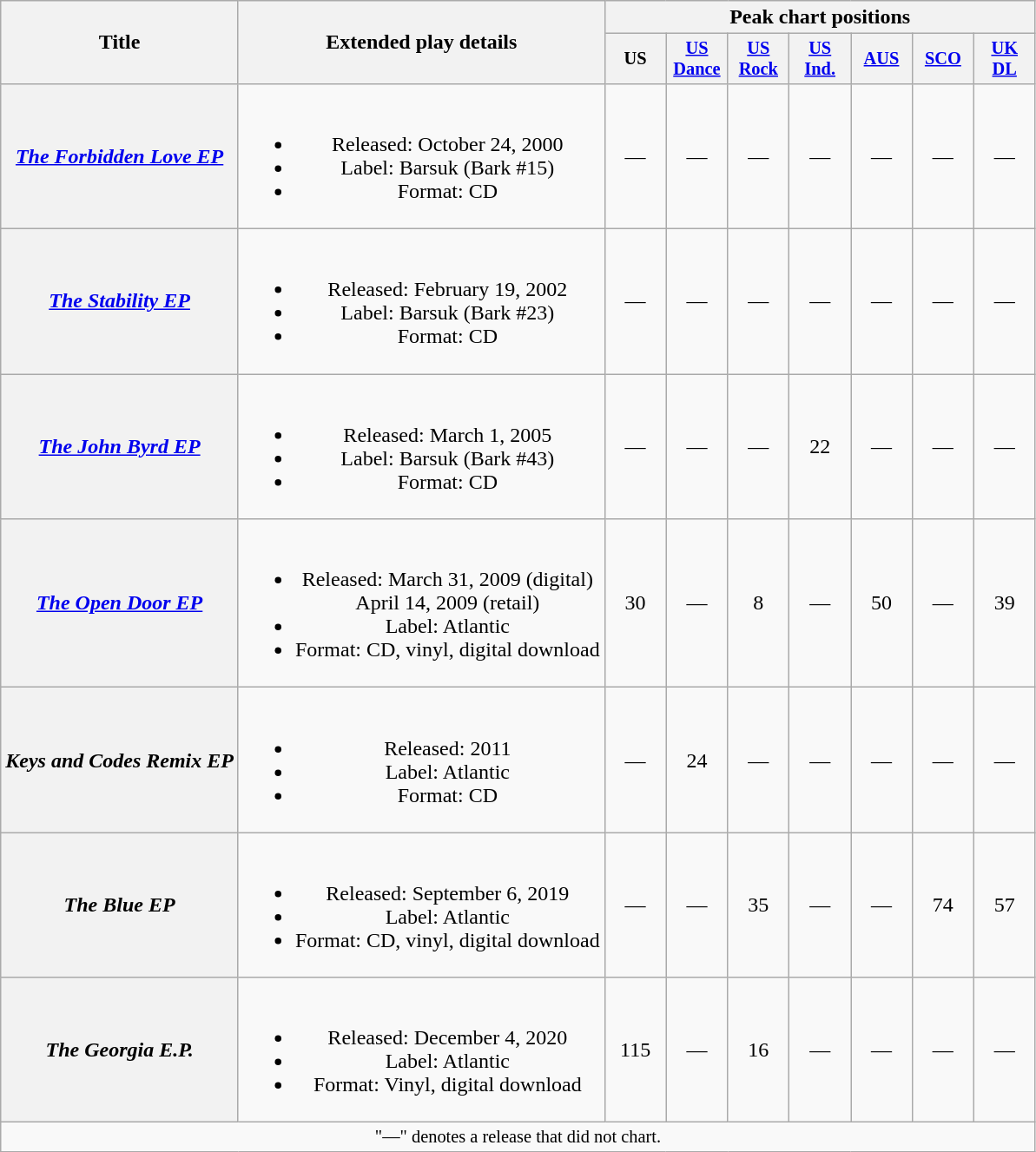<table class="wikitable plainrowheaders" style="text-align:center;">
<tr>
<th scope="col" ! rowspan="2">Title</th>
<th scope="col" ! rowspan="2">Extended play details</th>
<th scope="col" ! colspan="7">Peak chart positions</th>
</tr>
<tr>
<th style="width:3em;font-size:85%;">US<br></th>
<th style="width:3em;font-size:85%;"><a href='#'>US<br>Dance</a><br></th>
<th style="width:3em;font-size:85%;"><a href='#'>US<br>Rock</a><br></th>
<th style="width:3em;font-size:85%;"><a href='#'>US<br>Ind.</a><br></th>
<th style="width:3em;font-size:85%;"><a href='#'>AUS</a><br></th>
<th style="width:3em;font-size:85%;"><a href='#'>SCO</a><br></th>
<th style="width:3em;font-size:85%;"><a href='#'>UK<br>DL</a><br></th>
</tr>
<tr>
<th scope="row"><em><a href='#'>The Forbidden Love EP</a></em></th>
<td><br><ul><li>Released: October 24, 2000</li><li>Label: Barsuk (Bark #15)</li><li>Format: CD</li></ul></td>
<td>—</td>
<td>—</td>
<td>—</td>
<td>—</td>
<td>—</td>
<td>—</td>
<td>—</td>
</tr>
<tr>
<th scope="row"><em><a href='#'>The Stability EP</a></em></th>
<td><br><ul><li>Released: February 19, 2002</li><li>Label: Barsuk (Bark #23)</li><li>Format: CD</li></ul></td>
<td>—</td>
<td>—</td>
<td>—</td>
<td>—</td>
<td>—</td>
<td>—</td>
<td>—</td>
</tr>
<tr>
<th scope="row"><em><a href='#'>The John Byrd EP</a></em></th>
<td><br><ul><li>Released: March 1, 2005</li><li>Label: Barsuk (Bark #43)</li><li>Format: CD</li></ul></td>
<td>—</td>
<td>—</td>
<td>—</td>
<td>22</td>
<td>—</td>
<td>—</td>
<td>—</td>
</tr>
<tr>
<th scope="row"><em><a href='#'>The Open Door EP</a></em></th>
<td><br><ul><li>Released: March 31, 2009 (digital)<br>April 14, 2009 (retail)</li><li>Label: Atlantic</li><li>Format: CD, vinyl, digital download</li></ul></td>
<td>30</td>
<td>—</td>
<td>8</td>
<td>—</td>
<td>50</td>
<td>—</td>
<td>39</td>
</tr>
<tr>
<th scope="row"><em>Keys and Codes Remix EP</em></th>
<td><br><ul><li>Released: 2011</li><li>Label: Atlantic</li><li>Format: CD</li></ul></td>
<td>—</td>
<td>24</td>
<td>—</td>
<td>—</td>
<td>—</td>
<td>—</td>
<td>—</td>
</tr>
<tr>
<th scope="row"><em>The Blue EP</em></th>
<td><br><ul><li>Released: September 6, 2019</li><li>Label: Atlantic</li><li>Format: CD, vinyl, digital download</li></ul></td>
<td>—</td>
<td>—</td>
<td>35</td>
<td>—</td>
<td>—</td>
<td>74</td>
<td>57</td>
</tr>
<tr>
<th scope="row"><em>The Georgia E.P.</em></th>
<td><br><ul><li>Released: December 4, 2020</li><li>Label: Atlantic</li><li>Format: Vinyl, digital download</li></ul></td>
<td>115</td>
<td>—</td>
<td>16</td>
<td>—</td>
<td>—</td>
<td>—</td>
<td>—</td>
</tr>
<tr>
<td colspan="16" style="text-align:center; font-size:85%;">"—" denotes a release that did not chart.</td>
</tr>
</table>
